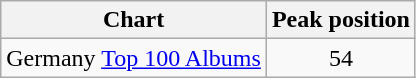<table class="wikitable">
<tr>
<th>Chart</th>
<th>Peak position</th>
</tr>
<tr>
<td>Germany <a href='#'>Top 100 Albums</a></td>
<td style="text-align:center;">54</td>
</tr>
</table>
